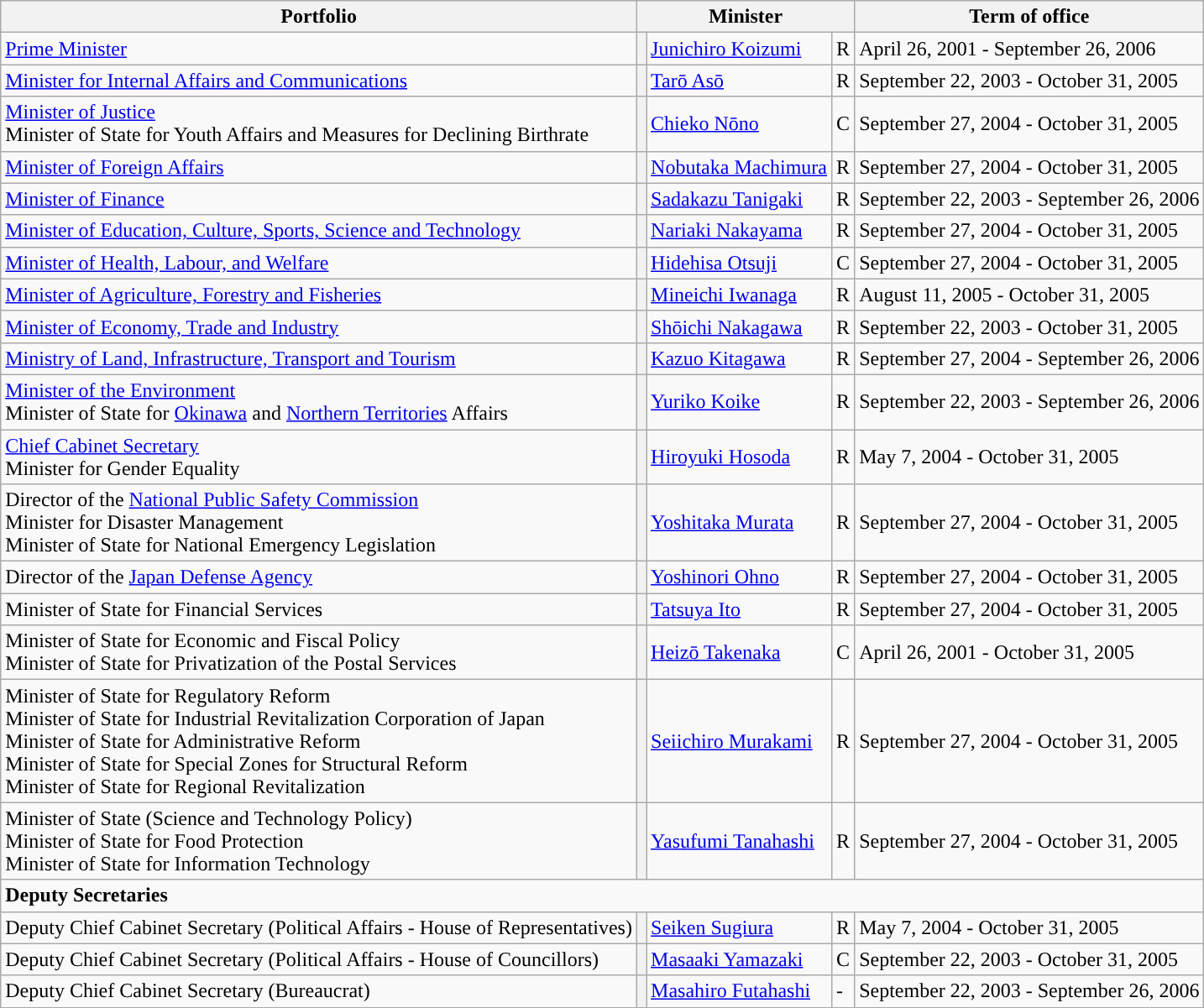<table class="wikitable">
<tr>
<th>Portfolio</th>
<th colspan=3>Minister</th>
<th>Term of office</th>
</tr>
<tr>
<td><a href='#'>Prime Minister</a></td>
<th style="color:inherit;background-color: "></th>
<td><a href='#'>Junichiro Koizumi</a></td>
<td>R</td>
<td>April 26, 2001 - September 26, 2006</td>
</tr>
<tr>
<td><a href='#'>Minister for Internal Affairs and Communications</a></td>
<th style="color:inherit;background-color: "></th>
<td><a href='#'>Tarō Asō</a></td>
<td>R</td>
<td>September 22, 2003 - October 31, 2005</td>
</tr>
<tr>
<td><a href='#'>Minister of Justice</a> <br> Minister of State for Youth Affairs and Measures for Declining Birthrate</td>
<th style="color:inherit;background-color: "></th>
<td><a href='#'>Chieko Nōno</a></td>
<td>C</td>
<td>September 27, 2004 - October 31, 2005</td>
</tr>
<tr>
<td><a href='#'>Minister of Foreign Affairs</a></td>
<th style="color:inherit;background-color: "></th>
<td><a href='#'>Nobutaka Machimura</a></td>
<td>R</td>
<td>September 27, 2004 - October 31, 2005</td>
</tr>
<tr>
<td><a href='#'>Minister of Finance</a></td>
<th style="color:inherit;background-color: "></th>
<td><a href='#'>Sadakazu Tanigaki</a></td>
<td>R</td>
<td>September 22, 2003 - September 26, 2006</td>
</tr>
<tr>
<td><a href='#'>Minister of Education, Culture, Sports, Science and Technology</a></td>
<th style="color:inherit;background-color: "></th>
<td><a href='#'>Nariaki Nakayama</a></td>
<td>R</td>
<td>September 27, 2004 - October 31, 2005</td>
</tr>
<tr>
<td><a href='#'>Minister of Health, Labour, and Welfare</a></td>
<th style="color:inherit;background-color: "></th>
<td><a href='#'>Hidehisa Otsuji</a></td>
<td>C</td>
<td>September 27, 2004 - October 31, 2005</td>
</tr>
<tr>
<td><a href='#'>Minister of Agriculture, Forestry and Fisheries</a></td>
<th style="color:inherit;background-color: "></th>
<td><a href='#'>Mineichi Iwanaga</a></td>
<td>R</td>
<td>August 11, 2005 - October 31, 2005</td>
</tr>
<tr>
<td><a href='#'>Minister of Economy, Trade and Industry</a></td>
<th style="color:inherit;background-color: "></th>
<td><a href='#'>Shōichi Nakagawa</a></td>
<td>R</td>
<td>September 22, 2003 - October 31, 2005</td>
</tr>
<tr>
<td><a href='#'>Ministry of Land, Infrastructure, Transport and Tourism</a></td>
<th style="color:inherit;background-color: "></th>
<td><a href='#'>Kazuo Kitagawa</a></td>
<td>R</td>
<td>September 27, 2004 - September 26, 2006</td>
</tr>
<tr>
<td><a href='#'>Minister of the Environment</a> <br>Minister of State for <a href='#'>Okinawa</a> and <a href='#'>Northern Territories</a> Affairs</td>
<th style="color:inherit;background-color: "></th>
<td><a href='#'>Yuriko Koike</a></td>
<td>R</td>
<td>September 22, 2003 - September 26, 2006</td>
</tr>
<tr>
<td><a href='#'>Chief Cabinet Secretary</a> <br>Minister for Gender Equality</td>
<th style="color:inherit;background-color: "></th>
<td><a href='#'>Hiroyuki Hosoda</a></td>
<td>R</td>
<td>May 7, 2004 - October 31, 2005</td>
</tr>
<tr>
<td>Director of the <a href='#'>National Public Safety Commission</a> <br>Minister for Disaster Management <br>Minister of State for National Emergency Legislation</td>
<th style="color:inherit;background-color: "></th>
<td><a href='#'>Yoshitaka Murata</a></td>
<td>R</td>
<td>September 27, 2004 - October 31, 2005</td>
</tr>
<tr>
<td>Director of the <a href='#'>Japan Defense Agency</a></td>
<th style="color:inherit;background-color: "></th>
<td><a href='#'>Yoshinori Ohno</a></td>
<td>R</td>
<td>September 27, 2004 - October 31, 2005</td>
</tr>
<tr>
<td>Minister of State for Financial Services</td>
<th style="color:inherit;background-color: "></th>
<td><a href='#'>Tatsuya Ito</a></td>
<td>R</td>
<td>September 27, 2004 - October 31, 2005</td>
</tr>
<tr>
<td>Minister of State for Economic and Fiscal Policy <br>Minister of State for Privatization of the Postal Services</td>
<th style="color:inherit;background-color: "></th>
<td><a href='#'>Heizō Takenaka</a></td>
<td>C</td>
<td>April 26, 2001 - October 31, 2005</td>
</tr>
<tr>
<td>Minister of State for Regulatory Reform <br>Minister of State for Industrial Revitalization Corporation of Japan <br>Minister of State for Administrative Reform <br>Minister of State for Special Zones for Structural Reform <br>Minister of State for Regional Revitalization</td>
<th style="color:inherit;background-color: "></th>
<td><a href='#'>Seiichiro Murakami</a></td>
<td>R</td>
<td>September 27, 2004 - October 31, 2005</td>
</tr>
<tr>
<td>Minister of State (Science and Technology Policy) <br>Minister of State for Food Protection <br>Minister of State for Information Technology</td>
<th style="color:inherit;background-color: "></th>
<td><a href='#'>Yasufumi Tanahashi</a></td>
<td>R</td>
<td>September 27, 2004 - October 31, 2005</td>
</tr>
<tr>
<td colspan=5><strong>Deputy Secretaries</strong></td>
</tr>
<tr>
<td>Deputy Chief Cabinet Secretary (Political Affairs - House of Representatives)</td>
<th style="color:inherit;background-color: "></th>
<td><a href='#'>Seiken Sugiura</a></td>
<td>R</td>
<td>May 7, 2004 - October 31, 2005</td>
</tr>
<tr>
<td>Deputy Chief Cabinet Secretary (Political Affairs - House of Councillors)</td>
<th style="color:inherit;background-color: "></th>
<td><a href='#'>Masaaki Yamazaki</a></td>
<td>C</td>
<td>September 22, 2003 - October 31, 2005</td>
</tr>
<tr>
<td>Deputy Chief Cabinet Secretary (Bureaucrat)</td>
<th style="color:inherit;background-color: "></th>
<td><a href='#'>Masahiro Futahashi</a></td>
<td>-</td>
<td>September 22, 2003 - September 26, 2006</td>
</tr>
</table>
